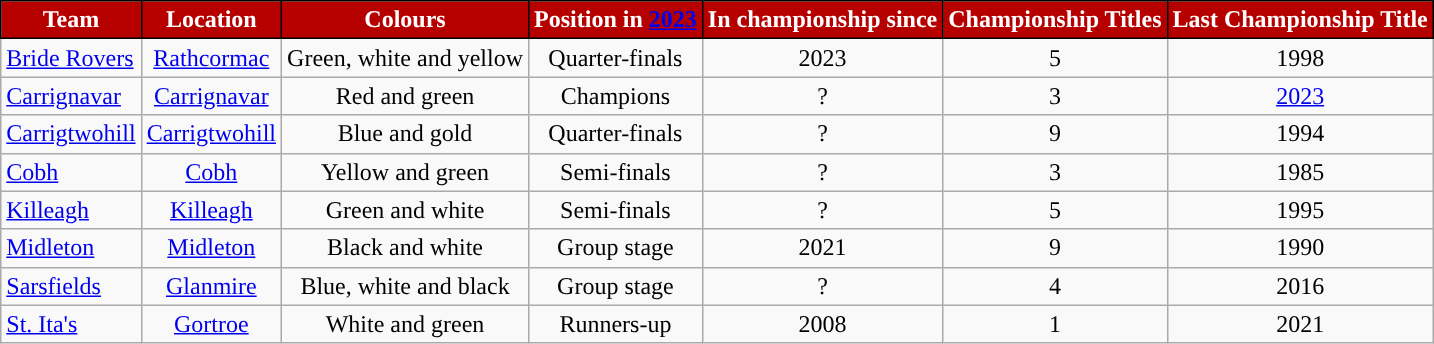<table class="wikitable sortable" style="text-align:center">
<tr>
<th style="background:#B60000;color:white;border:1px solid black">Team</th>
<th style="background:#B60000;color:white;border:1px solid black">Location</th>
<th style="background:#B60000;color:white;border:1px solid black">Colours</th>
<th style="background:#B60000;color:white;border:1px solid black">Position in <a href='#'>2023</a></th>
<th style="background:#B60000;color:white;border:1px solid black">In championship since</th>
<th style="background:#B60000;color:white;border:1px solid black">Championship Titles</th>
<th style="background:#B60000;color:white;border:1px solid black">Last Championship Title</th>
</tr>
<tr>
<td style="text-align:left"> <a href='#'>Bride Rovers</a></td>
<td><a href='#'>Rathcormac</a></td>
<td>Green, white and yellow</td>
<td>Quarter-finals</td>
<td>2023</td>
<td>5</td>
<td>1998</td>
</tr>
<tr>
<td style="text-align:left"> <a href='#'>Carrignavar</a></td>
<td><a href='#'>Carrignavar</a></td>
<td>Red and green</td>
<td>Champions</td>
<td>?</td>
<td>3</td>
<td><a href='#'>2023</a></td>
</tr>
<tr>
<td style="text-align:left"> <a href='#'>Carrigtwohill</a></td>
<td><a href='#'>Carrigtwohill</a></td>
<td>Blue and gold</td>
<td>Quarter-finals</td>
<td>?</td>
<td>9</td>
<td>1994</td>
</tr>
<tr>
<td style="text-align:left"> <a href='#'>Cobh</a></td>
<td><a href='#'>Cobh</a></td>
<td>Yellow and green</td>
<td>Semi-finals</td>
<td>?</td>
<td>3</td>
<td>1985</td>
</tr>
<tr>
<td style="text-align:left"> <a href='#'>Killeagh</a></td>
<td><a href='#'>Killeagh</a></td>
<td>Green and white</td>
<td>Semi-finals</td>
<td>?</td>
<td>5</td>
<td>1995</td>
</tr>
<tr>
<td style="text-align:left"> <a href='#'>Midleton</a></td>
<td><a href='#'>Midleton</a></td>
<td>Black and white</td>
<td>Group stage</td>
<td>2021</td>
<td>9</td>
<td>1990</td>
</tr>
<tr>
<td style="text-align:left"> <a href='#'>Sarsfields</a></td>
<td><a href='#'>Glanmire</a></td>
<td>Blue, white and black</td>
<td>Group stage</td>
<td>?</td>
<td>4</td>
<td>2016</td>
</tr>
<tr>
<td style="text-align:left"> <a href='#'>St. Ita's</a></td>
<td><a href='#'>Gortroe</a></td>
<td>White and green</td>
<td>Runners-up</td>
<td>2008</td>
<td>1</td>
<td>2021</td>
</tr>
</table>
